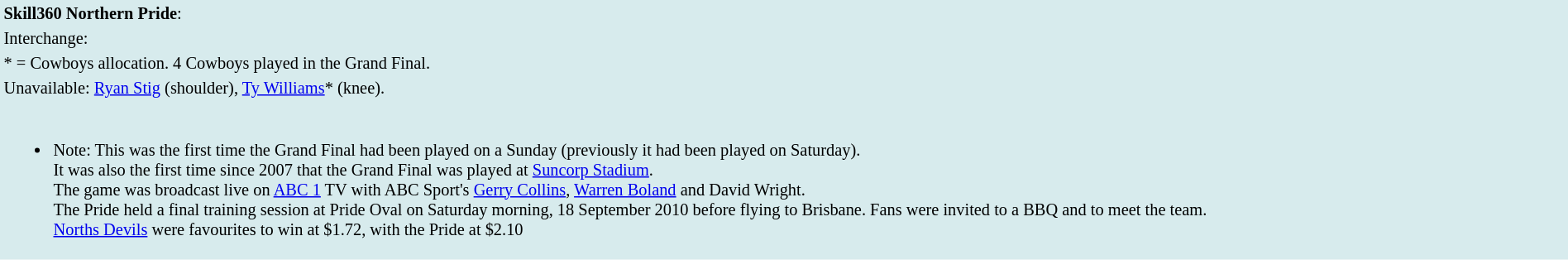<table style="background:#d7ebed; font-size:85%; width:100%;">
<tr>
<td><strong>Skill360 Northern Pride</strong>:            </td>
</tr>
<tr>
<td>Interchange:    </td>
</tr>
<tr>
<td>* = Cowboys allocation. 4 Cowboys played in the Grand Final.</td>
</tr>
<tr>
<td>Unavailable: <a href='#'>Ryan Stig</a> (shoulder), <a href='#'>Ty Williams</a>* (knee).</td>
</tr>
<tr>
<td><br><ul><li>Note: This was the first time the Grand Final had been played on a Sunday (previously it had been played on Saturday).<br>It was also the first time since 2007 that the Grand Final was played at <a href='#'>Suncorp Stadium</a>.<br>The game was broadcast live on <a href='#'>ABC 1</a> TV with ABC Sport's <a href='#'>Gerry Collins</a>, <a href='#'>Warren Boland</a> and David Wright.<br>The Pride held a final training session at Pride Oval on Saturday morning, 18 September 2010 before flying to Brisbane. Fans were invited to a BBQ and to meet the team.<br><a href='#'>Norths Devils</a> were favourites to win at $1.72, with the Pride at $2.10</li></ul></td>
</tr>
</table>
